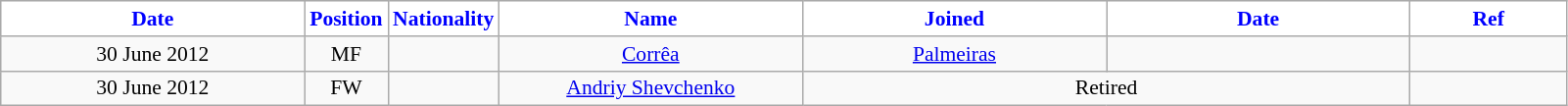<table class="wikitable"  style="text-align:center; font-size:90%; ">
<tr>
<th style="background:#ffffff; color:#0000ff; width:200px;">Date</th>
<th style="background:#ffffff; color:#0000ff; width:50px;">Position</th>
<th style="background:#ffffff; color:#0000ff; width:50px;">Nationality</th>
<th style="background:#ffffff; color:#0000ff; width:200px;">Name</th>
<th style="background:#ffffff; color:#0000ff; width:200px;">Joined</th>
<th style="background:#ffffff; color:#0000ff; width:200px;">Date</th>
<th style="background:#ffffff; color:#0000ff; width:100px;">Ref</th>
</tr>
<tr>
<td>30 June 2012</td>
<td>MF</td>
<td></td>
<td><a href='#'>Corrêa</a></td>
<td><a href='#'>Palmeiras</a></td>
<td></td>
<td></td>
</tr>
<tr>
<td>30 June 2012</td>
<td>FW</td>
<td></td>
<td><a href='#'>Andriy Shevchenko</a></td>
<td colspan="2">Retired</td>
<td></td>
</tr>
</table>
